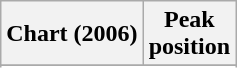<table class="wikitable sortable">
<tr>
<th>Chart (2006)</th>
<th>Peak<br>position</th>
</tr>
<tr>
</tr>
<tr>
</tr>
<tr>
</tr>
<tr>
</tr>
<tr>
</tr>
<tr>
</tr>
</table>
